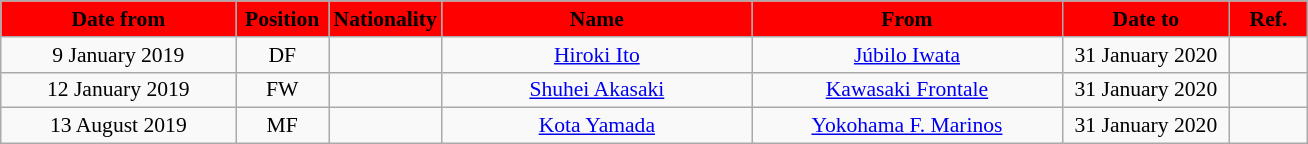<table class="wikitable" style="text-align:center; font-size:90%; ">
<tr>
<th style="background:#FF0000; color:#000000; width:150px;">Date from</th>
<th style="background:#FF0000; color:#000000; width:55px;">Position</th>
<th style="background:#FF0000; color:#000000; width:55px;">Nationality</th>
<th style="background:#FF0000; color:#000000; width:200px;">Name</th>
<th style="background:#FF0000; color:#000000; width:200px;">From</th>
<th style="background:#FF0000; color:#000000; width:105px;">Date to</th>
<th style="background:#FF0000; color:#000000; width:45px;">Ref.</th>
</tr>
<tr>
<td>9 January 2019</td>
<td>DF</td>
<td></td>
<td><a href='#'>Hiroki Ito</a></td>
<td><a href='#'>Júbilo Iwata</a></td>
<td>31 January 2020</td>
<td></td>
</tr>
<tr>
<td>12 January 2019</td>
<td>FW</td>
<td></td>
<td><a href='#'>Shuhei Akasaki</a></td>
<td><a href='#'>Kawasaki Frontale</a></td>
<td>31 January 2020</td>
<td></td>
</tr>
<tr>
<td>13 August 2019</td>
<td>MF</td>
<td></td>
<td><a href='#'>Kota Yamada</a></td>
<td><a href='#'>Yokohama F. Marinos</a></td>
<td>31 January 2020</td>
<td></td>
</tr>
</table>
